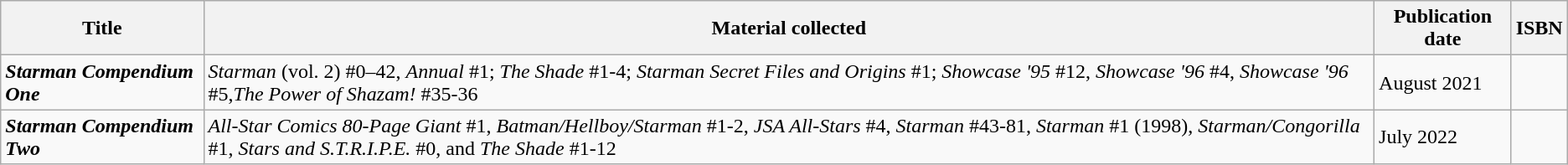<table class="wikitable">
<tr>
<th>Title</th>
<th>Material collected</th>
<th>Publication date</th>
<th>ISBN</th>
</tr>
<tr>
<td><strong><em>Starman Compendium One</em></strong></td>
<td><em>Starman</em> (vol. 2) #0–42, <em>Annual</em> #1; <em>The Shade</em> #1-4; <em>Starman Secret Files and Origins</em> #1; <em>Showcase '95</em> #12, <em>Showcase '96</em> #4, <em>Showcase '96</em> #5,<em>The Power of Shazam!</em> #35-36</td>
<td>August 2021</td>
<td style=white-space:nowrap></td>
</tr>
<tr>
<td><strong><em>Starman Compendium Two</em></strong></td>
<td><em>All-Star Comics 80-Page Giant</em> #1, <em>Batman/Hellboy/Starman</em> #1-2, <em>JSA All-Stars</em> #4, <em>Starman</em> #43-81, <em>Starman</em> #1 (1998), <em>Starman/Congorilla</em> #1, <em>Stars and S.T.R.I.P.E.</em> #0, and <em>The Shade</em> #1-12</td>
<td>July 2022</td>
<td style=white-space:nowrap></td>
</tr>
</table>
